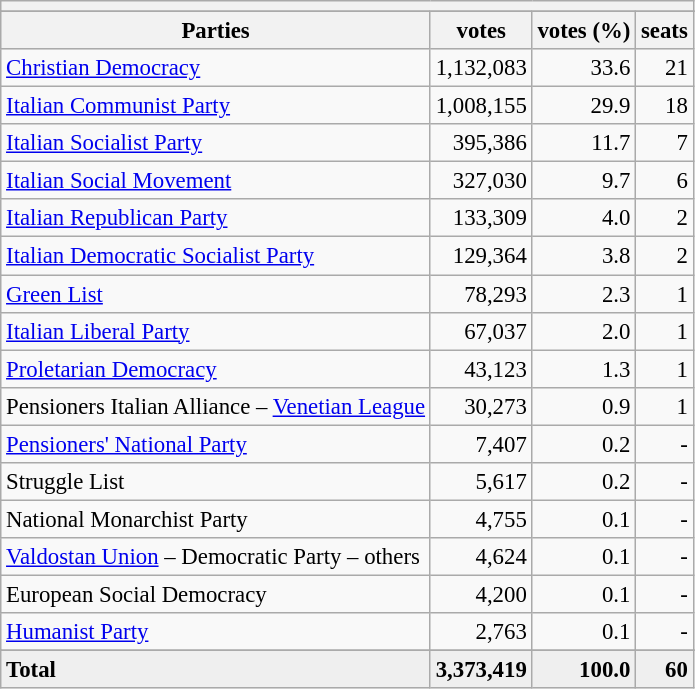<table class="wikitable" style="font-size:95%">
<tr>
<th colspan=4></th>
</tr>
<tr>
</tr>
<tr bgcolor="EFEFEF">
<th>Parties</th>
<th>votes</th>
<th>votes (%)</th>
<th>seats</th>
</tr>
<tr>
<td><a href='#'>Christian Democracy</a></td>
<td align=right>1,132,083</td>
<td align=right>33.6</td>
<td align=right>21</td>
</tr>
<tr>
<td><a href='#'>Italian Communist Party</a></td>
<td align=right>1,008,155</td>
<td align=right>29.9</td>
<td align=right>18</td>
</tr>
<tr>
<td><a href='#'>Italian Socialist Party</a></td>
<td align=right>395,386</td>
<td align=right>11.7</td>
<td align=right>7</td>
</tr>
<tr>
<td><a href='#'>Italian Social Movement</a></td>
<td align=right>327,030</td>
<td align=right>9.7</td>
<td align=right>6</td>
</tr>
<tr>
<td><a href='#'>Italian Republican Party</a></td>
<td align=right>133,309</td>
<td align=right>4.0</td>
<td align=right>2</td>
</tr>
<tr>
<td><a href='#'>Italian Democratic Socialist Party</a></td>
<td align=right>129,364</td>
<td align=right>3.8</td>
<td align=right>2</td>
</tr>
<tr>
<td><a href='#'>Green List</a></td>
<td align=right>78,293</td>
<td align=right>2.3</td>
<td align=right>1</td>
</tr>
<tr>
<td><a href='#'>Italian Liberal Party</a></td>
<td align=right>67,037</td>
<td align=right>2.0</td>
<td align=right>1</td>
</tr>
<tr>
<td><a href='#'>Proletarian Democracy</a></td>
<td align=right>43,123</td>
<td align=right>1.3</td>
<td align=right>1</td>
</tr>
<tr>
<td>Pensioners Italian Alliance – <a href='#'>Venetian League</a></td>
<td align=right>30,273</td>
<td align=right>0.9</td>
<td align=right>1</td>
</tr>
<tr>
<td><a href='#'>Pensioners' National Party</a></td>
<td align=right>7,407</td>
<td align=right>0.2</td>
<td align=right>-</td>
</tr>
<tr>
<td>Struggle List</td>
<td align=right>5,617</td>
<td align=right>0.2</td>
<td align=right>-</td>
</tr>
<tr>
<td>National Monarchist Party</td>
<td align=right>4,755</td>
<td align=right>0.1</td>
<td align=right>-</td>
</tr>
<tr>
<td><a href='#'>Valdostan Union</a> – Democratic Party – others</td>
<td align=right>4,624</td>
<td align=right>0.1</td>
<td align=right>-</td>
</tr>
<tr>
<td>European Social Democracy</td>
<td align=right>4,200</td>
<td align=right>0.1</td>
<td align=right>-</td>
</tr>
<tr>
<td><a href='#'>Humanist Party</a></td>
<td align=right>2,763</td>
<td align=right>0.1</td>
<td align=right>-</td>
</tr>
<tr>
</tr>
<tr bgcolor="EFEFEF">
<td><strong>Total</strong></td>
<td align=right><strong>3,373,419</strong></td>
<td align=right><strong>100.0</strong></td>
<td align=right><strong>60</strong></td>
</tr>
</table>
